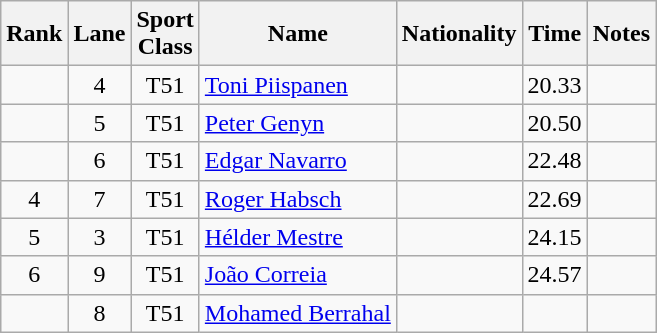<table class="wikitable sortable" style="text-align:center">
<tr>
<th>Rank</th>
<th>Lane</th>
<th>Sport<br>Class</th>
<th>Name</th>
<th>Nationality</th>
<th>Time</th>
<th>Notes</th>
</tr>
<tr>
<td></td>
<td>4</td>
<td>T51</td>
<td align=left><a href='#'>Toni Piispanen</a></td>
<td align=left></td>
<td>20.33</td>
<td></td>
</tr>
<tr>
<td></td>
<td>5</td>
<td>T51</td>
<td align=left><a href='#'>Peter Genyn</a></td>
<td align=left></td>
<td>20.50</td>
<td></td>
</tr>
<tr>
<td></td>
<td>6</td>
<td>T51</td>
<td align=left><a href='#'>Edgar Navarro</a></td>
<td align=left></td>
<td>22.48</td>
<td></td>
</tr>
<tr>
<td>4</td>
<td>7</td>
<td>T51</td>
<td align=left><a href='#'>Roger Habsch</a></td>
<td align=left></td>
<td>22.69</td>
<td></td>
</tr>
<tr>
<td>5</td>
<td>3</td>
<td>T51</td>
<td align=left><a href='#'>Hélder Mestre</a></td>
<td align=left></td>
<td>24.15</td>
<td></td>
</tr>
<tr>
<td>6</td>
<td>9</td>
<td>T51</td>
<td align=left><a href='#'>João Correia</a></td>
<td align=left></td>
<td>24.57</td>
<td></td>
</tr>
<tr>
<td></td>
<td>8</td>
<td>T51</td>
<td align=left><a href='#'>Mohamed Berrahal</a></td>
<td align=left></td>
<td></td>
<td></td>
</tr>
</table>
